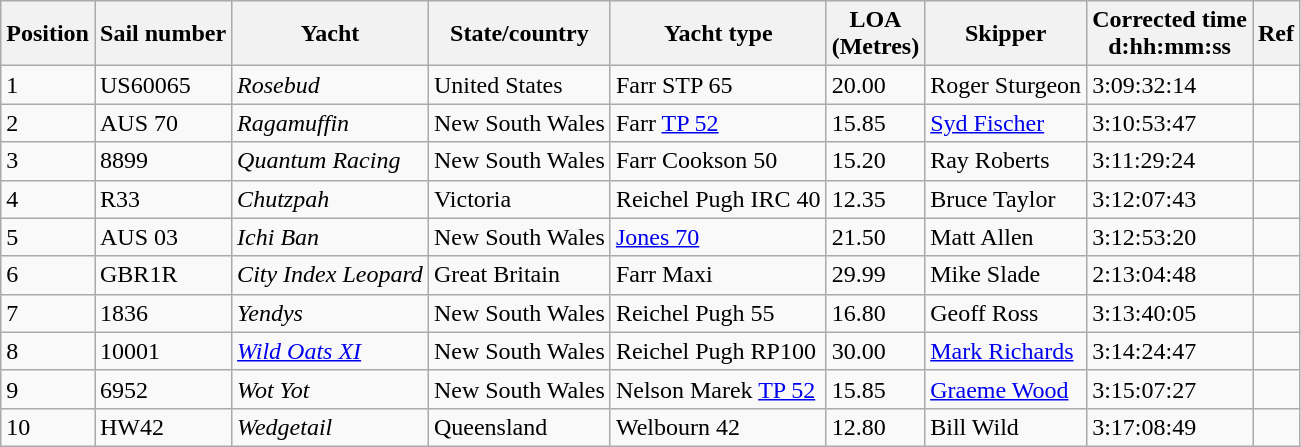<table class="wikitable">
<tr>
<th>Position</th>
<th>Sail number</th>
<th>Yacht</th>
<th>State/country</th>
<th>Yacht type</th>
<th>LOA <br>(Metres)</th>
<th>Skipper</th>
<th>Corrected time <br>d:hh:mm:ss</th>
<th>Ref</th>
</tr>
<tr>
<td>1</td>
<td>US60065</td>
<td><em>Rosebud</em></td>
<td> United States</td>
<td>Farr STP 65</td>
<td>20.00</td>
<td>Roger Sturgeon</td>
<td>3:09:32:14</td>
<td></td>
</tr>
<tr>
<td>2</td>
<td>AUS 70</td>
<td><em>Ragamuffin</em></td>
<td> New South Wales</td>
<td>Farr <a href='#'>TP 52</a></td>
<td>15.85</td>
<td><a href='#'>Syd Fischer</a></td>
<td>3:10:53:47</td>
<td></td>
</tr>
<tr>
<td>3</td>
<td>8899</td>
<td><em>Quantum Racing</em></td>
<td> New South Wales</td>
<td>Farr Cookson 50</td>
<td>15.20</td>
<td>Ray Roberts</td>
<td>3:11:29:24</td>
<td></td>
</tr>
<tr>
<td>4</td>
<td>R33</td>
<td><em>Chutzpah</em></td>
<td> Victoria</td>
<td>Reichel Pugh IRC 40</td>
<td>12.35</td>
<td>Bruce Taylor</td>
<td>3:12:07:43</td>
<td></td>
</tr>
<tr>
<td>5</td>
<td>AUS 03</td>
<td><em>Ichi Ban</em></td>
<td> New South Wales</td>
<td><a href='#'>Jones 70</a></td>
<td>21.50</td>
<td>Matt Allen</td>
<td>3:12:53:20</td>
<td></td>
</tr>
<tr>
<td>6</td>
<td>GBR1R</td>
<td><em>City Index Leopard</em></td>
<td> Great Britain</td>
<td>Farr Maxi</td>
<td>29.99</td>
<td>Mike Slade</td>
<td>2:13:04:48</td>
<td></td>
</tr>
<tr>
<td>7</td>
<td>1836</td>
<td><em>Yendys</em></td>
<td> New South Wales</td>
<td>Reichel Pugh 55</td>
<td>16.80</td>
<td>Geoff Ross</td>
<td>3:13:40:05</td>
<td></td>
</tr>
<tr>
<td>8</td>
<td>10001</td>
<td><em><a href='#'>Wild Oats XI</a></em></td>
<td> New South Wales</td>
<td>Reichel Pugh RP100</td>
<td>30.00</td>
<td><a href='#'>Mark Richards</a></td>
<td>3:14:24:47</td>
<td></td>
</tr>
<tr>
<td>9</td>
<td>6952</td>
<td><em>Wot Yot</em></td>
<td> New South Wales</td>
<td>Nelson Marek <a href='#'>TP 52</a></td>
<td>15.85</td>
<td><a href='#'>Graeme Wood</a></td>
<td>3:15:07:27</td>
<td></td>
</tr>
<tr>
<td>10</td>
<td>HW42</td>
<td><em>Wedgetail</em></td>
<td> Queensland</td>
<td>Welbourn 42</td>
<td>12.80</td>
<td>Bill Wild</td>
<td>3:17:08:49</td>
<td></td>
</tr>
</table>
